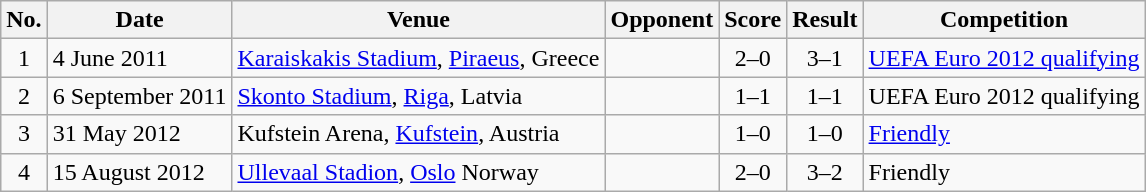<table class="wikitable sortable">
<tr>
<th scope="col">No.</th>
<th scope="col">Date</th>
<th scope="col">Venue</th>
<th scope="col">Opponent</th>
<th scope="col">Score</th>
<th scope="col">Result</th>
<th scope="col">Competition</th>
</tr>
<tr>
<td style="text-align:center">1</td>
<td>4 June 2011</td>
<td><a href='#'>Karaiskakis Stadium</a>, <a href='#'>Piraeus</a>, Greece</td>
<td></td>
<td style="text-align:center">2–0</td>
<td style="text-align:center">3–1</td>
<td><a href='#'>UEFA Euro 2012 qualifying</a></td>
</tr>
<tr>
<td style="text-align:center">2</td>
<td>6 September 2011</td>
<td><a href='#'>Skonto Stadium</a>, <a href='#'>Riga</a>, Latvia</td>
<td></td>
<td style="text-align:center">1–1</td>
<td style="text-align:center">1–1</td>
<td>UEFA Euro 2012 qualifying</td>
</tr>
<tr>
<td style="text-align:center">3</td>
<td>31 May 2012</td>
<td>Kufstein Arena, <a href='#'>Kufstein</a>, Austria</td>
<td></td>
<td style="text-align:center">1–0</td>
<td style="text-align:center">1–0</td>
<td><a href='#'>Friendly</a></td>
</tr>
<tr>
<td style="text-align:center">4</td>
<td>15 August 2012</td>
<td><a href='#'>Ullevaal Stadion</a>, <a href='#'>Oslo</a> Norway</td>
<td></td>
<td style="text-align:center">2–0</td>
<td style="text-align:center">3–2</td>
<td>Friendly</td>
</tr>
</table>
